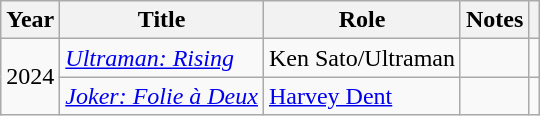<table class="wikitable">
<tr>
<th>Year</th>
<th>Title</th>
<th>Role</th>
<th>Notes</th>
<th></th>
</tr>
<tr>
<td rowspan="2">2024</td>
<td><em><a href='#'>Ultraman: Rising</a></em></td>
<td>Ken Sato/Ultraman</td>
<td></td>
<td></td>
</tr>
<tr>
<td><em><a href='#'>Joker: Folie à Deux</a></em></td>
<td><a href='#'>Harvey Dent</a></td>
<td></td>
<td></td>
</tr>
</table>
